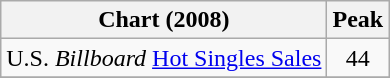<table class="wikitable">
<tr>
<th align="left">Chart (2008)</th>
<th align="left">Peak</th>
</tr>
<tr>
<td align="left">U.S. <em>Billboard</em> <a href='#'>Hot Singles Sales</a></td>
<td align="center">44</td>
</tr>
<tr>
</tr>
</table>
